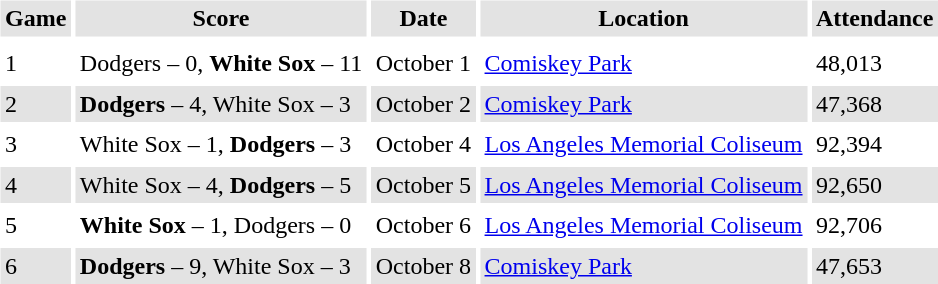<table border="0" cellspacing="3" cellpadding="3">
<tr style="background: #e3e3e3;">
<th>Game</th>
<th>Score</th>
<th>Date</th>
<th>Location</th>
<th>Attendance</th>
</tr>
<tr style="background: #e3e3e3;">
</tr>
<tr>
<td>1</td>
<td>Dodgers – 0, <strong>White Sox</strong> – 11</td>
<td>October 1</td>
<td><a href='#'>Comiskey Park</a></td>
<td>48,013</td>
</tr>
<tr style="background: #e3e3e3;">
<td>2</td>
<td><strong>Dodgers</strong> – 4, White Sox – 3</td>
<td>October 2</td>
<td><a href='#'>Comiskey Park</a></td>
<td>47,368</td>
</tr>
<tr>
<td>3</td>
<td>White Sox – 1, <strong>Dodgers</strong> – 3</td>
<td>October 4</td>
<td><a href='#'>Los Angeles Memorial Coliseum</a></td>
<td>92,394</td>
</tr>
<tr style="background: #e3e3e3;">
<td>4</td>
<td>White Sox – 4, <strong>Dodgers</strong> – 5</td>
<td>October 5</td>
<td><a href='#'>Los Angeles Memorial Coliseum</a></td>
<td>92,650</td>
</tr>
<tr>
<td>5</td>
<td><strong>White Sox</strong> – 1, Dodgers – 0</td>
<td>October 6</td>
<td><a href='#'>Los Angeles Memorial Coliseum</a></td>
<td>92,706</td>
</tr>
<tr style="background: #e3e3e3;">
<td>6</td>
<td><strong>Dodgers</strong> – 9, White Sox – 3</td>
<td>October 8</td>
<td><a href='#'>Comiskey Park</a></td>
<td>47,653</td>
</tr>
<tr>
</tr>
</table>
